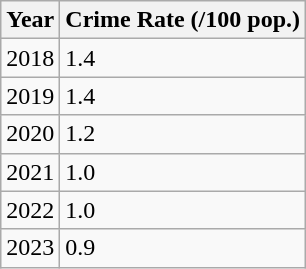<table class="wikitable">
<tr>
<th>Year</th>
<th>Crime Rate (/100 pop.)</th>
</tr>
<tr>
<td>2018</td>
<td>1.4</td>
</tr>
<tr>
<td>2019</td>
<td>1.4</td>
</tr>
<tr>
<td>2020</td>
<td>1.2</td>
</tr>
<tr>
<td>2021</td>
<td>1.0</td>
</tr>
<tr>
<td>2022</td>
<td>1.0</td>
</tr>
<tr>
<td>2023</td>
<td>0.9</td>
</tr>
</table>
